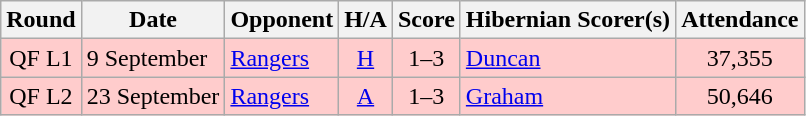<table class="wikitable" style="text-align:center">
<tr>
<th>Round</th>
<th>Date</th>
<th>Opponent</th>
<th>H/A</th>
<th>Score</th>
<th>Hibernian Scorer(s)</th>
<th>Attendance</th>
</tr>
<tr bgcolor=#FFCCCC>
<td>QF L1</td>
<td align=left>9 September</td>
<td align=left><a href='#'>Rangers</a></td>
<td><a href='#'>H</a></td>
<td>1–3</td>
<td align=left><a href='#'>Duncan</a></td>
<td>37,355</td>
</tr>
<tr bgcolor=#FFCCCC>
<td>QF L2</td>
<td align=left>23 September</td>
<td align=left><a href='#'>Rangers</a></td>
<td><a href='#'>A</a></td>
<td>1–3</td>
<td align=left><a href='#'>Graham</a></td>
<td>50,646</td>
</tr>
</table>
